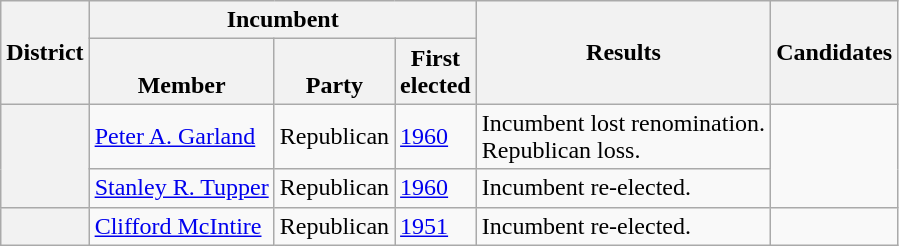<table class="wikitable sortable">
<tr>
<th rowspan=2>District</th>
<th colspan=3>Incumbent</th>
<th rowspan=2>Results</th>
<th rowspan=2 class="unsortable">Candidates</th>
</tr>
<tr valign=bottom>
<th>Member</th>
<th>Party</th>
<th>First<br>elected</th>
</tr>
<tr>
<th rowspan=2></th>
<td><a href='#'>Peter A. Garland</a></td>
<td>Republican</td>
<td><a href='#'>1960</a></td>
<td>Incumbent lost renomination.<br>Republican loss.</td>
<td rowspan=2 nowrap></td>
</tr>
<tr>
<td><a href='#'>Stanley R. Tupper</a><br></td>
<td>Republican</td>
<td><a href='#'>1960</a></td>
<td>Incumbent re-elected.</td>
</tr>
<tr>
<th></th>
<td><a href='#'>Clifford McIntire</a><br></td>
<td>Republican</td>
<td><a href='#'>1951 </a></td>
<td>Incumbent re-elected.</td>
<td nowrap></td>
</tr>
</table>
